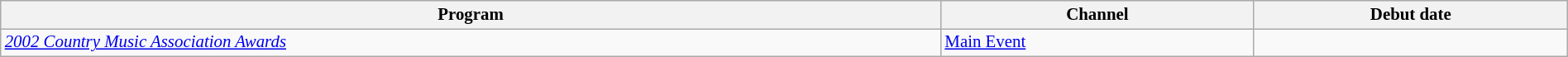<table class="wikitable sortable" width="100%" style="font-size:87%;">
<tr bgcolor="#efefef">
<th width=60%>Program</th>
<th width=20%>Channel</th>
<th width=20%>Debut date</th>
</tr>
<tr>
<td> <em><a href='#'>2002 Country Music Association Awards</a></em></td>
<td><a href='#'>Main Event</a></td>
<td><br></td>
</tr>
</table>
